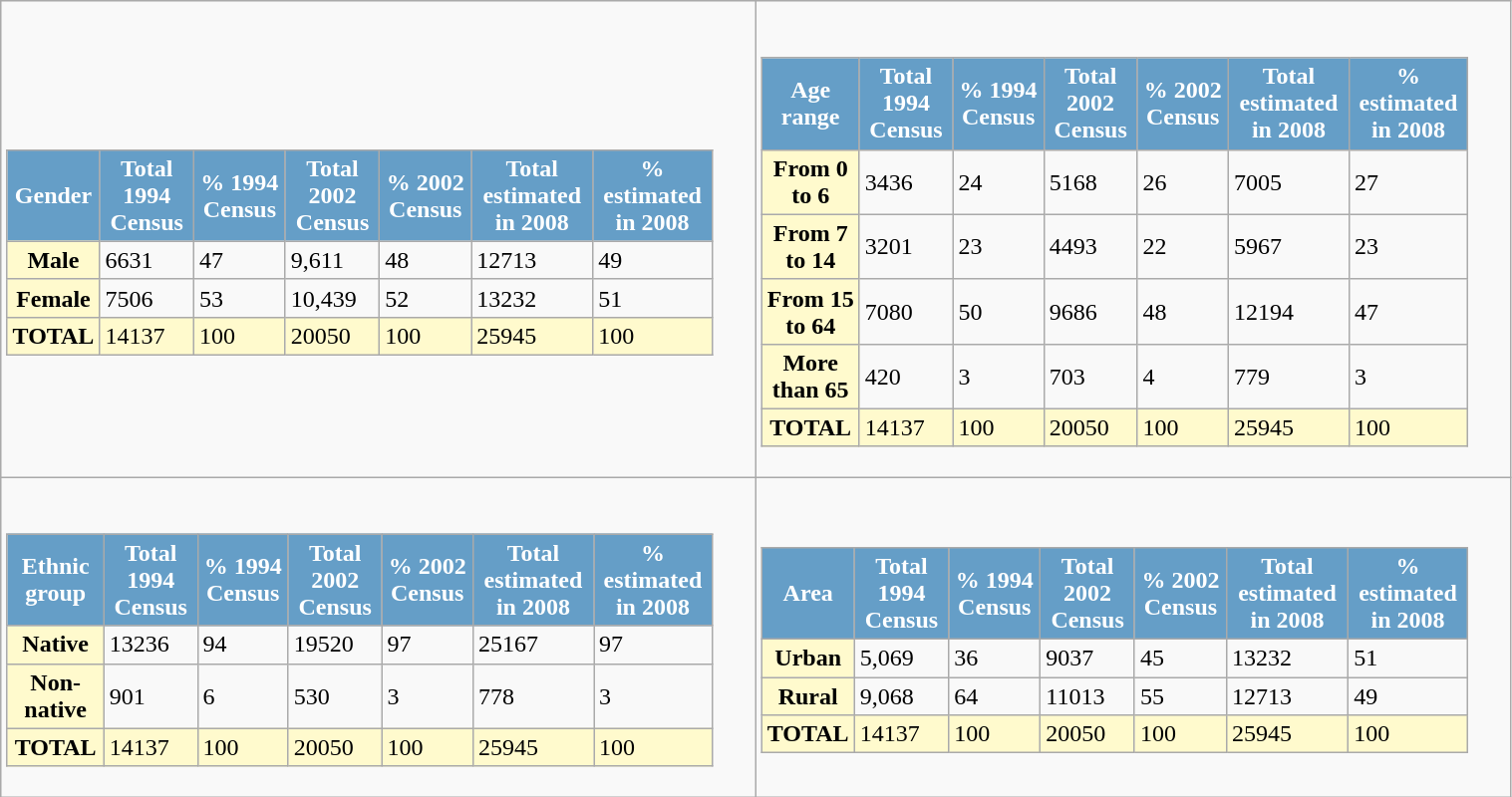<table class = wikitable width=80%>
<tr>
<td><br><div><table class="mw-collapsible mw-collapsed wikitable" width=95%>
<tr style="color:white;">
<th style="background:#659ec7;" align=center>Gender</th>
<th style="background:#659ec7;" align=center>Total 1994 Census</th>
<th style="background:#659ec7;" align=center>% 1994 Census</th>
<th style="background:#659ec7;" align=center>Total 2002 Census</th>
<th style="background:#659ec7;" align=center>% 2002 Census</th>
<th style="background:#659ec7;" align=center>Total estimated in 2008</th>
<th style="background:#659ec7;" align=center>% estimated in 2008</th>
</tr>
<tr>
<th style="background:lemonchiffon;">Male</th>
<td>6631</td>
<td>47</td>
<td>9,611</td>
<td>48</td>
<td>12713</td>
<td>49</td>
</tr>
<tr>
<th style="background:lemonchiffon;">Female</th>
<td>7506</td>
<td>53</td>
<td>10,439</td>
<td>52</td>
<td>13232</td>
<td>51</td>
</tr>
<tr style="background:lemonchiffon;">
<th style="background:lemonchiffon;">TOTAL</th>
<td>14137</td>
<td>100</td>
<td>20050</td>
<td>100</td>
<td>25945</td>
<td>100</td>
</tr>
</table>
</div></td>
<td><div><br><table class="mw-collapsible mw-collapsed wikitable" width=95%>
<tr style="color:white;">
<th style="background:#659ec7;" align=center>Age range</th>
<th style="background:#659ec7;" align=center>Total 1994 Census</th>
<th style="background:#659ec7;" align=center>% 1994 Census</th>
<th style="background:#659ec7;" align=center>Total 2002 Census</th>
<th style="background:#659ec7;" align=center>% 2002 Census</th>
<th style="background:#659ec7;" align=center>Total estimated in 2008</th>
<th style="background:#659ec7;" align=center>% estimated in 2008</th>
</tr>
<tr>
<th style="background:lemonchiffon;">From 0 to 6</th>
<td>3436</td>
<td>24</td>
<td>5168</td>
<td>26</td>
<td>7005</td>
<td>27</td>
</tr>
<tr>
<th style="background:lemonchiffon;">From 7 to 14</th>
<td>3201</td>
<td>23</td>
<td>4493</td>
<td>22</td>
<td>5967</td>
<td>23</td>
</tr>
<tr>
<th style="background:lemonchiffon;">From 15 to 64</th>
<td>7080</td>
<td>50</td>
<td>9686</td>
<td>48</td>
<td>12194</td>
<td>47</td>
</tr>
<tr>
<th style="background:lemonchiffon;">More than 65</th>
<td>420</td>
<td>3</td>
<td>703</td>
<td>4</td>
<td>779</td>
<td>3</td>
</tr>
<tr style="background:lemonchiffon;">
<th style="background:lemonchiffon;" align=center>TOTAL</th>
<td>14137</td>
<td>100</td>
<td>20050</td>
<td>100</td>
<td>25945</td>
<td>100</td>
</tr>
</table>
</div></td>
</tr>
<tr>
<td><div><br><table class="mw-collapsible mw-collapsed wikitable" width=95%>
<tr style="color:white;">
<th style="background:#659ec7;" align=center>Ethnic group</th>
<th style="background:#659ec7;" align=center>Total 1994 Census</th>
<th style="background:#659ec7;" align=center>% 1994 Census</th>
<th style="background:#659ec7;" align=center>Total 2002 Census</th>
<th style="background:#659ec7;" align=center>% 2002 Census</th>
<th style="background:#659ec7;" align=center>Total estimated in 2008</th>
<th style="background:#659ec7;" align=center>% estimated in 2008</th>
</tr>
<tr>
<th style="background:lemonchiffon;">Native</th>
<td>13236</td>
<td>94</td>
<td>19520</td>
<td>97</td>
<td>25167</td>
<td>97</td>
</tr>
<tr>
<th style="background:lemonchiffon;">Non-native</th>
<td>901</td>
<td>6</td>
<td>530</td>
<td>3</td>
<td>778</td>
<td>3</td>
</tr>
<tr style="background:lemonchiffon;">
<th style="background:lemonchiffon;">TOTAL</th>
<td>14137</td>
<td>100</td>
<td>20050</td>
<td>100</td>
<td>25945</td>
<td>100</td>
</tr>
</table>
</div></td>
<td><div><br><table class="mw-collapsible mw-collapsed wikitable" width=95%>
<tr style="color:white;">
<th style="background:#659ec7;" align=center>Area</th>
<th style="background:#659ec7;" align=center>Total 1994 Census</th>
<th style="background:#659ec7;" align=center>% 1994 Census</th>
<th style="background:#659ec7;" align=center>Total 2002 Census</th>
<th style="background:#659ec7;" align=center>% 2002 Census</th>
<th style="background:#659ec7;" align=center>Total estimated in 2008</th>
<th style="background:#659ec7;" align=center>% estimated in 2008</th>
</tr>
<tr>
<th style="background:lemonchiffon;">Urban</th>
<td>5,069</td>
<td>36</td>
<td>9037</td>
<td>45</td>
<td>13232</td>
<td>51</td>
</tr>
<tr>
<th style="background:lemonchiffon;">Rural</th>
<td>9,068</td>
<td>64</td>
<td>11013</td>
<td>55</td>
<td>12713</td>
<td>49</td>
</tr>
<tr style="background:lemonchiffon;">
<th style="background:lemonchiffon;">TOTAL</th>
<td>14137</td>
<td>100</td>
<td>20050</td>
<td>100</td>
<td>25945</td>
<td>100</td>
</tr>
</table>
</div></td>
</tr>
</table>
